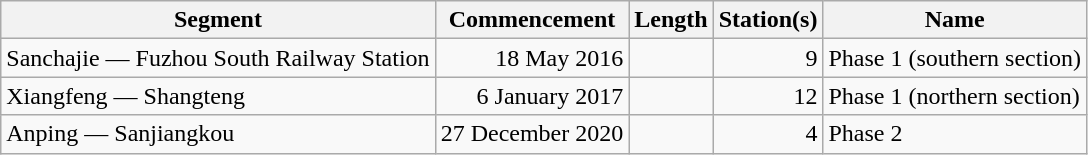<table class="wikitable" style="border-collapse: collapse; text-align: right;">
<tr>
<th>Segment</th>
<th>Commencement</th>
<th>Length</th>
<th>Station(s)</th>
<th>Name</th>
</tr>
<tr>
<td style="text-align: left;">Sanchajie — Fuzhou South Railway Station</td>
<td>18 May 2016</td>
<td></td>
<td>9</td>
<td style="text-align: left;">Phase 1 (southern section)</td>
</tr>
<tr>
<td style="text-align: left;">Xiangfeng — Shangteng</td>
<td>6 January 2017</td>
<td></td>
<td>12</td>
<td style="text-align: left;">Phase 1 (northern section)</td>
</tr>
<tr>
<td style="text-align: left;">Anping — Sanjiangkou</td>
<td>27 December 2020</td>
<td></td>
<td>4</td>
<td style="text-align: left;">Phase 2</td>
</tr>
</table>
